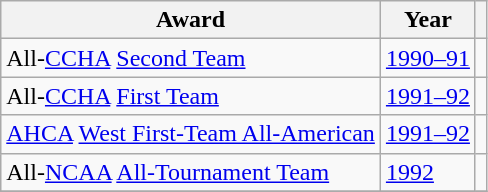<table class="wikitable">
<tr>
<th>Award</th>
<th>Year</th>
<th></th>
</tr>
<tr>
<td>All-<a href='#'>CCHA</a> <a href='#'>Second Team</a></td>
<td><a href='#'>1990–91</a></td>
<td></td>
</tr>
<tr>
<td>All-<a href='#'>CCHA</a> <a href='#'>First Team</a></td>
<td><a href='#'>1991–92</a></td>
<td></td>
</tr>
<tr>
<td><a href='#'>AHCA</a> <a href='#'>West First-Team All-American</a></td>
<td><a href='#'>1991–92</a></td>
<td></td>
</tr>
<tr>
<td>All-<a href='#'>NCAA</a> <a href='#'>All-Tournament Team</a></td>
<td><a href='#'>1992</a></td>
<td></td>
</tr>
<tr>
</tr>
</table>
